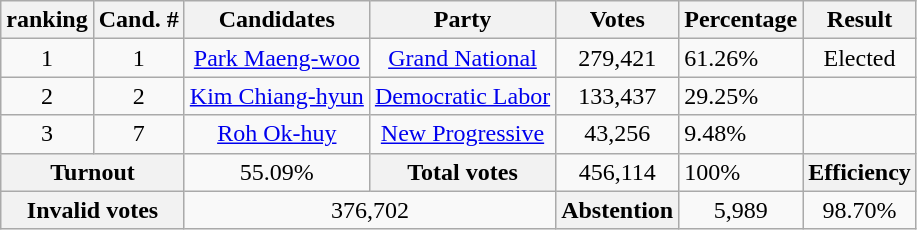<table class="wikitable sortable" style="text-align:center;">
<tr>
<th>ranking</th>
<th>Cand. #</th>
<th>Candidates</th>
<th>Party</th>
<th>Votes</th>
<th>Percentage</th>
<th>Result</th>
</tr>
<tr>
<td>1</td>
<td>1</td>
<td><a href='#'>Park Maeng-woo</a></td>
<td><a href='#'>Grand National</a></td>
<td>279,421</td>
<td align=left>61.26%</td>
<td>Elected</td>
</tr>
<tr>
<td>2</td>
<td>2</td>
<td><a href='#'>Kim Chiang-hyun</a></td>
<td><a href='#'>Democratic Labor</a></td>
<td>133,437</td>
<td align=left>29.25%</td>
<td></td>
</tr>
<tr>
<td>3</td>
<td>7</td>
<td><a href='#'>Roh Ok-huy</a></td>
<td><a href='#'>New Progressive</a></td>
<td>43,256</td>
<td align=left>9.48%</td>
<td></td>
</tr>
<tr class="sortbottom">
<th colspan=2>Turnout</th>
<td>55.09%</td>
<th>Total votes</th>
<td>456,114</td>
<td align=left>100%</td>
<th>Efficiency</th>
</tr>
<tr class="sortbottom">
<th colspan=2>Invalid votes</th>
<td colspan=2>376,702</td>
<th>Abstention</th>
<td>5,989</td>
<td>98.70%</td>
</tr>
</table>
